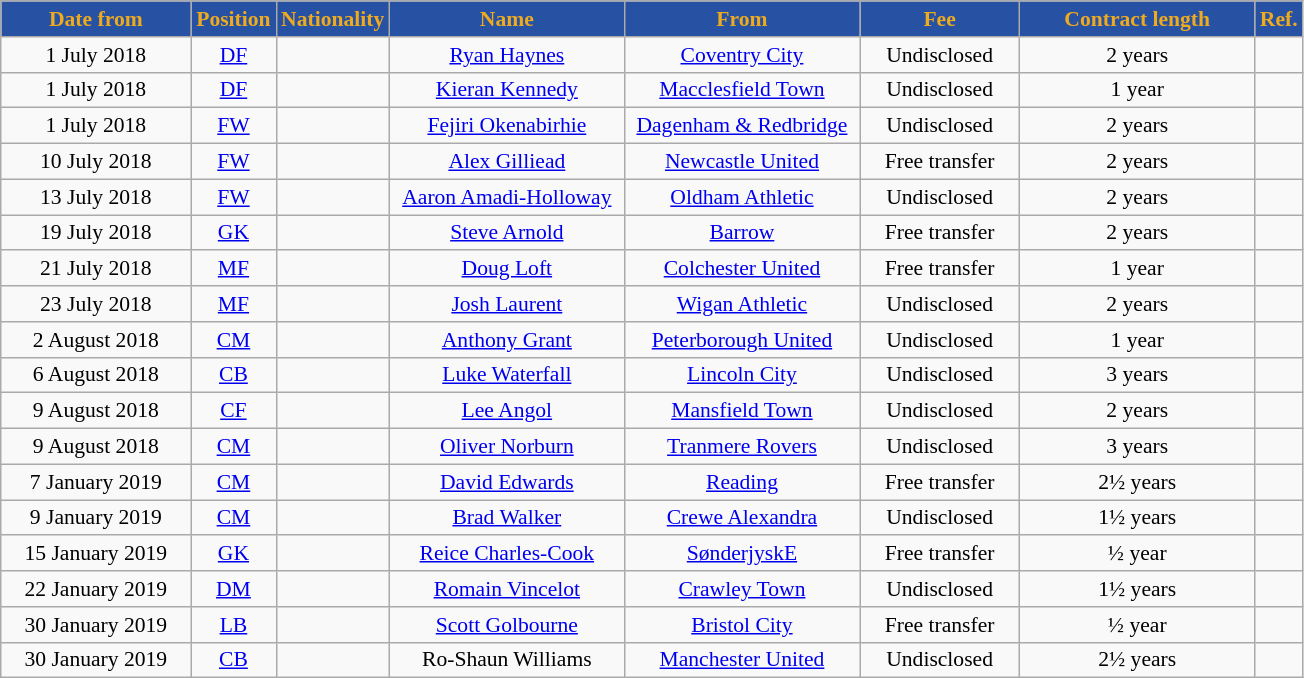<table class="wikitable"  style="text-align:center; font-size:90%; ">
<tr>
<th style="background:#2751A3; color:#EEAB1F; width:120px;">Date from</th>
<th style="background:#2751A3; color:#EEAB1F; width:50px;">Position</th>
<th style="background:#2751A3; color:#EEAB1F; width:50px;">Nationality</th>
<th style="background:#2751A3; color:#EEAB1F; width:150px;">Name</th>
<th style="background:#2751A3; color:#EEAB1F; width:150px;">From</th>
<th style="background:#2751A3; color:#EEAB1F; width:100px;">Fee</th>
<th style="background:#2751A3; color:#EEAB1F; width:150px;">Contract length</th>
<th style="background:#2751A3; color:#EEAB1F; width:25px;">Ref.</th>
</tr>
<tr>
<td>1 July 2018</td>
<td><a href='#'>DF</a></td>
<td></td>
<td><a href='#'>Ryan Haynes</a></td>
<td><a href='#'>Coventry City</a></td>
<td>Undisclosed</td>
<td>2 years</td>
<td></td>
</tr>
<tr>
<td>1 July 2018</td>
<td><a href='#'>DF</a></td>
<td></td>
<td><a href='#'>Kieran Kennedy</a></td>
<td><a href='#'>Macclesfield Town</a></td>
<td>Undisclosed</td>
<td>1 year</td>
<td></td>
</tr>
<tr>
<td>1 July 2018</td>
<td><a href='#'>FW</a></td>
<td></td>
<td><a href='#'>Fejiri Okenabirhie</a></td>
<td><a href='#'>Dagenham & Redbridge</a></td>
<td>Undisclosed</td>
<td>2 years</td>
<td></td>
</tr>
<tr>
<td>10 July 2018</td>
<td><a href='#'>FW</a></td>
<td></td>
<td><a href='#'>Alex Gilliead</a></td>
<td><a href='#'>Newcastle United</a></td>
<td>Free transfer</td>
<td>2 years</td>
<td></td>
</tr>
<tr>
<td>13 July 2018</td>
<td><a href='#'>FW</a></td>
<td></td>
<td><a href='#'>Aaron Amadi-Holloway</a></td>
<td><a href='#'>Oldham Athletic</a></td>
<td>Undisclosed</td>
<td>2 years</td>
<td></td>
</tr>
<tr>
<td>19 July 2018</td>
<td><a href='#'>GK</a></td>
<td></td>
<td><a href='#'>Steve Arnold</a></td>
<td><a href='#'>Barrow</a></td>
<td>Free transfer</td>
<td>2 years</td>
<td></td>
</tr>
<tr>
<td>21 July 2018</td>
<td><a href='#'>MF</a></td>
<td></td>
<td><a href='#'>Doug Loft</a></td>
<td><a href='#'>Colchester United</a></td>
<td>Free transfer</td>
<td>1 year</td>
<td></td>
</tr>
<tr>
<td>23 July 2018</td>
<td><a href='#'>MF</a></td>
<td></td>
<td><a href='#'>Josh Laurent</a></td>
<td><a href='#'>Wigan Athletic</a></td>
<td>Undisclosed</td>
<td>2 years</td>
<td></td>
</tr>
<tr>
<td>2 August 2018</td>
<td><a href='#'>CM</a></td>
<td></td>
<td><a href='#'>Anthony Grant</a></td>
<td><a href='#'>Peterborough United</a></td>
<td>Undisclosed</td>
<td>1 year</td>
<td></td>
</tr>
<tr>
<td>6 August 2018</td>
<td><a href='#'>CB</a></td>
<td></td>
<td><a href='#'>Luke Waterfall</a></td>
<td><a href='#'>Lincoln City</a></td>
<td>Undisclosed</td>
<td>3 years</td>
<td></td>
</tr>
<tr>
<td>9 August 2018</td>
<td><a href='#'>CF</a></td>
<td></td>
<td><a href='#'>Lee Angol</a></td>
<td><a href='#'>Mansfield Town</a></td>
<td>Undisclosed</td>
<td>2 years</td>
<td></td>
</tr>
<tr>
<td>9 August 2018</td>
<td><a href='#'>CM</a></td>
<td></td>
<td><a href='#'>Oliver Norburn</a></td>
<td><a href='#'>Tranmere Rovers</a></td>
<td>Undisclosed</td>
<td>3 years</td>
<td></td>
</tr>
<tr>
<td>7 January 2019</td>
<td><a href='#'>CM</a></td>
<td></td>
<td><a href='#'>David Edwards</a></td>
<td><a href='#'>Reading</a></td>
<td>Free transfer</td>
<td>2½ years</td>
<td></td>
</tr>
<tr>
<td>9 January 2019</td>
<td><a href='#'>CM</a></td>
<td></td>
<td><a href='#'>Brad Walker</a></td>
<td><a href='#'>Crewe Alexandra</a></td>
<td>Undisclosed</td>
<td>1½ years</td>
<td></td>
</tr>
<tr>
<td>15 January 2019</td>
<td><a href='#'>GK</a></td>
<td></td>
<td><a href='#'>Reice Charles-Cook</a></td>
<td> <a href='#'>SønderjyskE</a></td>
<td>Free transfer</td>
<td>½ year</td>
<td></td>
</tr>
<tr>
<td>22 January 2019</td>
<td><a href='#'>DM</a></td>
<td></td>
<td><a href='#'>Romain Vincelot</a></td>
<td><a href='#'>Crawley Town</a></td>
<td>Undisclosed</td>
<td>1½ years</td>
<td></td>
</tr>
<tr>
<td>30 January 2019</td>
<td><a href='#'>LB</a></td>
<td></td>
<td><a href='#'>Scott Golbourne</a></td>
<td><a href='#'>Bristol City</a></td>
<td>Free transfer</td>
<td>½ year</td>
<td></td>
</tr>
<tr>
<td>30 January 2019</td>
<td><a href='#'>CB</a></td>
<td></td>
<td>Ro-Shaun Williams</td>
<td><a href='#'>Manchester United</a></td>
<td>Undisclosed</td>
<td>2½ years</td>
<td></td>
</tr>
</table>
